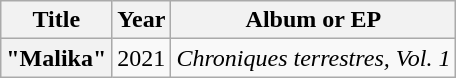<table class="wikitable plainrowheaders" style="text-align:center;">
<tr>
<th scope="col">Title</th>
<th scope="col">Year</th>
<th scope="col">Album or EP</th>
</tr>
<tr>
<th scope="row">"Malika"<br></th>
<td>2021</td>
<td><em>Chroniques terrestres, Vol. 1</em></td>
</tr>
</table>
